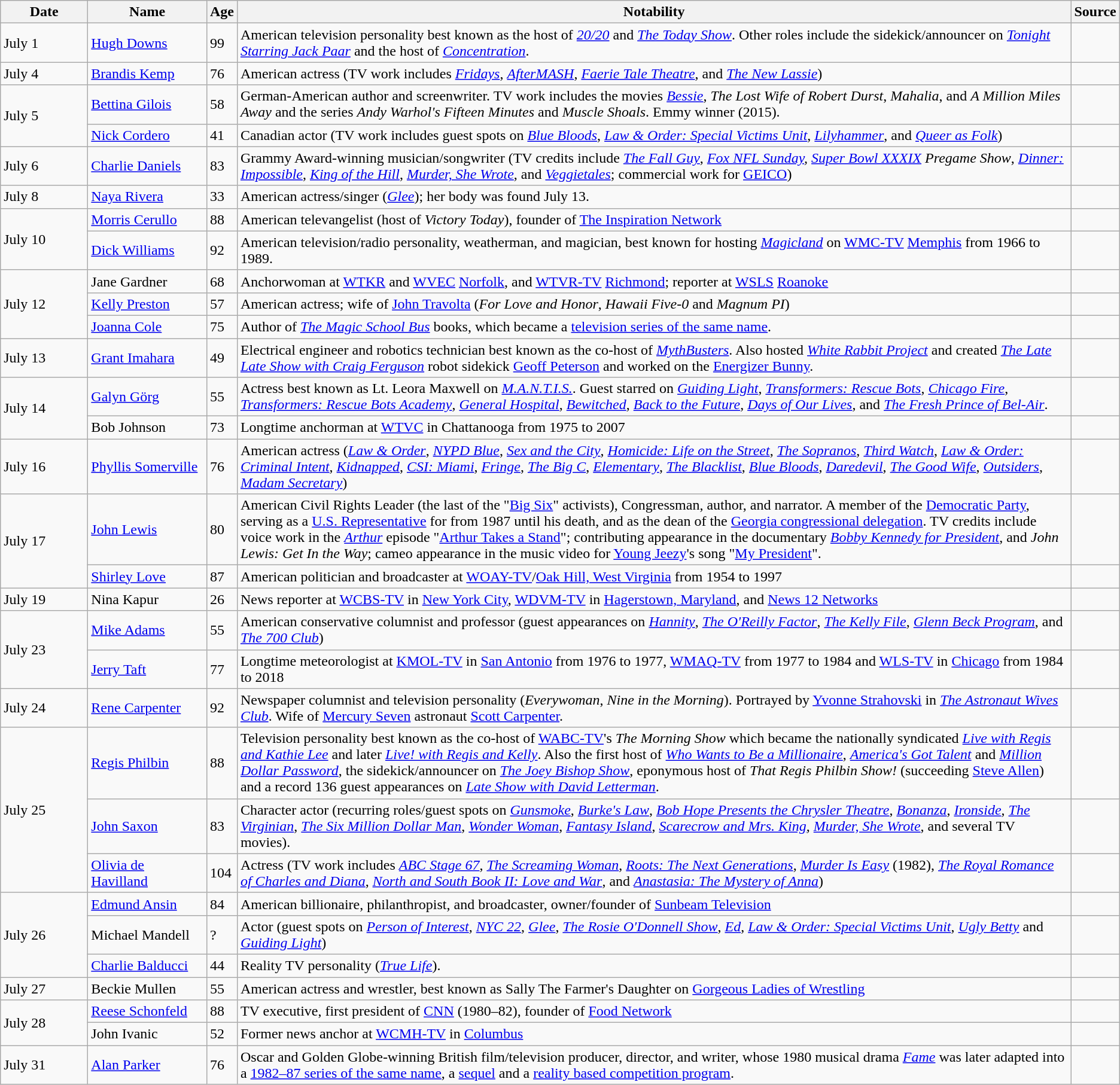<table class="wikitable sortable">
<tr>
<th width=90>Date</th>
<th width=125>Name</th>
<th>Age</th>
<th class="unsortable">Notability</th>
<th class="unsortable">Source</th>
</tr>
<tr>
<td>July 1</td>
<td><a href='#'>Hugh Downs</a></td>
<td>99</td>
<td>American television personality best known as the host of <em><a href='#'>20/20</a></em> and <em><a href='#'>The Today Show</a></em>. Other roles include the sidekick/announcer on <em><a href='#'>Tonight Starring Jack Paar</a></em> and the host of <em><a href='#'>Concentration</a></em>.</td>
<td></td>
</tr>
<tr>
<td>July 4</td>
<td><a href='#'>Brandis Kemp</a></td>
<td>76</td>
<td>American actress (TV work includes <em><a href='#'>Fridays</a></em>, <em><a href='#'>AfterMASH</a></em>, <em><a href='#'>Faerie Tale Theatre</a></em>, and <em><a href='#'>The New Lassie</a></em>)</td>
<td></td>
</tr>
<tr>
<td rowspan=2>July 5</td>
<td><a href='#'>Bettina Gilois</a></td>
<td>58</td>
<td>German-American author and screenwriter. TV work includes the movies <em><a href='#'>Bessie</a></em>, <em>The Lost Wife of Robert Durst</em>, <em>Mahalia</em>, and <em>A Million Miles Away</em> and the series <em>Andy Warhol's Fifteen Minutes</em> and <em>Muscle Shoals</em>. Emmy winner (2015).</td>
<td></td>
</tr>
<tr>
<td><a href='#'>Nick Cordero</a></td>
<td>41</td>
<td>Canadian actor (TV work includes guest spots on <em><a href='#'>Blue Bloods</a></em>, <em><a href='#'>Law & Order: Special Victims Unit</a></em>, <em><a href='#'>Lilyhammer</a></em>, and <em><a href='#'>Queer as Folk</a></em>)</td>
<td></td>
</tr>
<tr>
<td>July 6</td>
<td><a href='#'>Charlie Daniels</a></td>
<td>83</td>
<td>Grammy Award-winning musician/songwriter (TV credits include <em><a href='#'>The Fall Guy</a></em>, <em><a href='#'>Fox NFL Sunday</a>, <a href='#'>Super Bowl XXXIX</a> Pregame Show</em>, <em><a href='#'>Dinner: Impossible</a></em>, <em><a href='#'>King of the Hill</a></em>, <em><a href='#'>Murder, She Wrote</a></em>, and <em><a href='#'>Veggietales</a></em>; commercial work for <a href='#'>GEICO</a>)</td>
<td></td>
</tr>
<tr>
<td>July 8</td>
<td><a href='#'>Naya Rivera</a></td>
<td>33</td>
<td>American actress/singer (<em><a href='#'>Glee</a></em>); her body was found July 13.</td>
<td></td>
</tr>
<tr>
<td rowspan=2>July 10</td>
<td><a href='#'>Morris Cerullo</a></td>
<td>88</td>
<td>American televangelist (host of <em>Victory Today</em>), founder of <a href='#'>The Inspiration Network</a></td>
<td></td>
</tr>
<tr>
<td><a href='#'>Dick Williams</a></td>
<td>92</td>
<td>American television/radio personality, weatherman, and magician, best known for hosting <em><a href='#'>Magicland</a></em> on <a href='#'>WMC-TV</a> <a href='#'>Memphis</a> from 1966 to 1989.</td>
<td></td>
</tr>
<tr>
<td rowspan=3>July 12</td>
<td>Jane Gardner</td>
<td>68</td>
<td>Anchorwoman at <a href='#'>WTKR</a> and <a href='#'>WVEC</a> <a href='#'>Norfolk</a>, and <a href='#'>WTVR-TV</a> <a href='#'>Richmond</a>; reporter at <a href='#'>WSLS</a> <a href='#'>Roanoke</a></td>
<td></td>
</tr>
<tr>
<td><a href='#'>Kelly Preston</a></td>
<td>57</td>
<td>American actress; wife of <a href='#'>John Travolta</a> (<em>For Love and Honor</em>, <em>Hawaii Five-0</em> and <em>Magnum PI</em>)</td>
<td></td>
</tr>
<tr>
<td><a href='#'>Joanna Cole</a></td>
<td>75</td>
<td>Author of <em><a href='#'>The Magic School Bus</a></em> books, which became a <a href='#'>television series of the same name</a>.</td>
<td></td>
</tr>
<tr>
<td>July 13</td>
<td><a href='#'>Grant Imahara</a></td>
<td>49</td>
<td>Electrical engineer and robotics technician best known as the co-host of <em><a href='#'>MythBusters</a></em>. Also hosted <em><a href='#'>White Rabbit Project</a></em> and created <em><a href='#'>The Late Late Show with Craig Ferguson</a></em> robot sidekick <a href='#'>Geoff Peterson</a> and worked on the <a href='#'>Energizer Bunny</a>.</td>
<td></td>
</tr>
<tr>
<td rowspan=2>July 14</td>
<td><a href='#'>Galyn Görg</a></td>
<td>55</td>
<td>Actress best known as Lt. Leora Maxwell on <em><a href='#'>M.A.N.T.I.S.</a></em>. Guest starred on <em><a href='#'>Guiding Light</a></em>, <em><a href='#'>Transformers: Rescue Bots</a></em>, <em><a href='#'>Chicago Fire</a></em>, <em><a href='#'>Transformers: Rescue Bots Academy</a></em>, <em><a href='#'>General Hospital</a></em>, <em><a href='#'>Bewitched</a></em>, <em><a href='#'>Back to the Future</a></em>, <em><a href='#'>Days of Our Lives</a></em>, and <em><a href='#'>The Fresh Prince of Bel-Air</a></em>.</td>
<td></td>
</tr>
<tr>
<td>Bob Johnson</td>
<td>73</td>
<td>Longtime anchorman at <a href='#'>WTVC</a> in Chattanooga from 1975 to 2007</td>
<td></td>
</tr>
<tr>
<td>July 16</td>
<td><a href='#'>Phyllis Somerville</a></td>
<td>76</td>
<td>American actress (<em><a href='#'>Law & Order</a></em>, <em><a href='#'>NYPD Blue</a></em>, <em><a href='#'>Sex and the City</a></em>, <em><a href='#'>Homicide: Life on the Street</a></em>, <em><a href='#'>The Sopranos</a></em>, <em><a href='#'>Third Watch</a></em>, <em><a href='#'>Law & Order: Criminal Intent</a></em>, <em><a href='#'>Kidnapped</a></em>, <em><a href='#'>CSI: Miami</a></em>, <em><a href='#'>Fringe</a></em>, <em><a href='#'>The Big C</a></em>, <em><a href='#'>Elementary</a></em>, <em><a href='#'>The Blacklist</a></em>, <em><a href='#'>Blue Bloods</a></em>, <em><a href='#'>Daredevil</a></em>, <em><a href='#'>The Good Wife</a></em>, <em><a href='#'>Outsiders</a></em>, <em><a href='#'>Madam Secretary</a></em>)</td>
<td></td>
</tr>
<tr>
<td rowspan=2>July 17</td>
<td><a href='#'>John Lewis</a></td>
<td>80</td>
<td>American Civil Rights Leader (the last of the "<a href='#'>Big Six</a>" activists), Congressman, author, and narrator. A member of the <a href='#'>Democratic Party</a>, serving as a <a href='#'>U.S. Representative</a> for  from 1987 until his death, and as the dean of the <a href='#'>Georgia congressional delegation</a>. TV credits include voice work in the <em><a href='#'>Arthur</a></em> episode "<a href='#'>Arthur Takes a Stand</a>"; contributing appearance in the documentary <em><a href='#'>Bobby Kennedy for President</a></em>, and <em>John Lewis: Get In the Way</em>; cameo appearance in the music video for <a href='#'>Young Jeezy</a>'s song "<a href='#'>My President</a>".</td>
<td></td>
</tr>
<tr>
<td><a href='#'>Shirley Love</a></td>
<td>87</td>
<td>American politician and broadcaster at <a href='#'>WOAY-TV</a>/<a href='#'>Oak Hill, West Virginia</a> from 1954 to 1997</td>
<td></td>
</tr>
<tr>
<td>July 19</td>
<td>Nina Kapur</td>
<td>26</td>
<td>News reporter at <a href='#'>WCBS-TV</a> in <a href='#'>New York City</a>, <a href='#'>WDVM-TV</a> in <a href='#'>Hagerstown, Maryland</a>, and <a href='#'>News 12 Networks</a></td>
<td></td>
</tr>
<tr>
<td rowspan=2>July 23</td>
<td><a href='#'>Mike Adams</a></td>
<td>55</td>
<td>American conservative columnist and professor (guest appearances on <em><a href='#'>Hannity</a></em>, <em><a href='#'>The O'Reilly Factor</a></em>, <em><a href='#'>The Kelly File</a></em>, <em><a href='#'>Glenn Beck Program</a></em>, and <em><a href='#'>The 700 Club</a></em>)</td>
<td></td>
</tr>
<tr>
<td><a href='#'>Jerry Taft</a></td>
<td>77</td>
<td>Longtime meteorologist at <a href='#'>KMOL-TV</a> in <a href='#'>San Antonio</a> from 1976 to 1977, <a href='#'>WMAQ-TV</a> from 1977 to 1984 and <a href='#'>WLS-TV</a> in <a href='#'>Chicago</a> from 1984 to 2018</td>
<td></td>
</tr>
<tr>
<td>July 24</td>
<td><a href='#'>Rene Carpenter</a></td>
<td>92</td>
<td>Newspaper columnist and television personality (<em>Everywoman</em>, <em>Nine in the Morning</em>). Portrayed by <a href='#'>Yvonne Strahovski</a> in <em><a href='#'>The Astronaut Wives Club</a></em>. Wife of <a href='#'>Mercury Seven</a> astronaut <a href='#'>Scott Carpenter</a>.</td>
<td></td>
</tr>
<tr>
<td rowspan=3>July 25</td>
<td><a href='#'>Regis Philbin</a></td>
<td>88</td>
<td>Television personality best known as the co-host of <a href='#'>WABC-TV</a>'s <em>The Morning Show</em> which became the nationally syndicated <em><a href='#'>Live with Regis and Kathie Lee</a></em> and later <em><a href='#'>Live! with Regis and Kelly</a></em>. Also the first host of <em><a href='#'>Who Wants to Be a Millionaire</a></em>, <em><a href='#'>America's Got Talent</a></em> and <em><a href='#'>Million Dollar Password</a></em>, the sidekick/announcer on <em><a href='#'>The Joey Bishop Show</a></em>, eponymous host of <em>That Regis Philbin Show!</em> (succeeding <a href='#'>Steve Allen</a>) and a record 136 guest appearances on <em><a href='#'>Late Show with David Letterman</a></em>.</td>
<td></td>
</tr>
<tr>
<td><a href='#'>John Saxon</a></td>
<td>83</td>
<td>Character actor (recurring roles/guest spots on <em><a href='#'>Gunsmoke</a></em>, <em><a href='#'>Burke's Law</a></em>, <em><a href='#'>Bob Hope Presents the Chrysler Theatre</a></em>, <em><a href='#'>Bonanza</a></em>, <em><a href='#'>Ironside</a></em>, <em><a href='#'>The Virginian</a></em>, <em><a href='#'>The Six Million Dollar Man</a></em>, <em><a href='#'>Wonder Woman</a></em>, <em><a href='#'>Fantasy Island</a></em>, <em><a href='#'>Scarecrow and Mrs. King</a></em>, <em><a href='#'>Murder, She Wrote</a></em>, and several TV movies).</td>
<td></td>
</tr>
<tr>
<td><a href='#'>Olivia de Havilland</a></td>
<td>104</td>
<td>Actress (TV work includes <em><a href='#'>ABC Stage 67</a></em>, <em><a href='#'>The Screaming Woman</a></em>, <em><a href='#'>Roots: The Next Generations</a></em>, <em><a href='#'>Murder Is Easy</a></em> (1982), <em><a href='#'>The Royal Romance of Charles and Diana</a></em>, <em><a href='#'>North and South Book II: Love and War</a></em>, and <em><a href='#'>Anastasia: The Mystery of Anna</a></em>)</td>
<td></td>
</tr>
<tr>
<td rowspan=3>July 26</td>
<td><a href='#'>Edmund Ansin</a></td>
<td>84</td>
<td>American billionaire, philanthropist, and broadcaster, owner/founder of <a href='#'>Sunbeam Television</a></td>
<td></td>
</tr>
<tr>
<td>Michael Mandell</td>
<td>?</td>
<td>Actor (guest spots on <em><a href='#'>Person of Interest</a></em>, <em><a href='#'>NYC 22</a></em>, <em><a href='#'>Glee</a></em>, <em><a href='#'>The Rosie O'Donnell Show</a></em>, <em><a href='#'>Ed</a></em>, <em><a href='#'>Law & Order: Special Victims Unit</a></em>, <em><a href='#'>Ugly Betty</a></em> and <em><a href='#'>Guiding Light</a></em>)</td>
<td></td>
</tr>
<tr>
<td><a href='#'>Charlie Balducci</a></td>
<td>44</td>
<td>Reality TV personality (<em><a href='#'>True Life</a></em>).</td>
<td></td>
</tr>
<tr>
<td>July 27</td>
<td>Beckie Mullen</td>
<td>55</td>
<td>American actress and wrestler, best known as Sally The Farmer's Daughter on <a href='#'>Gorgeous Ladies of Wrestling</a></td>
<td></td>
</tr>
<tr>
<td rowspan=2>July 28</td>
<td><a href='#'>Reese Schonfeld</a></td>
<td>88</td>
<td>TV executive, first president of <a href='#'>CNN</a> (1980–82), founder of <a href='#'>Food Network</a></td>
<td></td>
</tr>
<tr>
<td>John Ivanic</td>
<td>52</td>
<td>Former news anchor at <a href='#'>WCMH-TV</a> in <a href='#'>Columbus</a></td>
<td></td>
</tr>
<tr>
<td>July 31</td>
<td><a href='#'>Alan Parker</a></td>
<td>76</td>
<td>Oscar and Golden Globe-winning British film/television producer, director, and writer, whose 1980 musical drama <em><a href='#'>Fame</a></em> was later adapted into a <a href='#'>1982–87 series of the same name</a>, a <a href='#'>sequel</a> and a <a href='#'>reality based competition program</a>.</td>
<td></td>
</tr>
</table>
